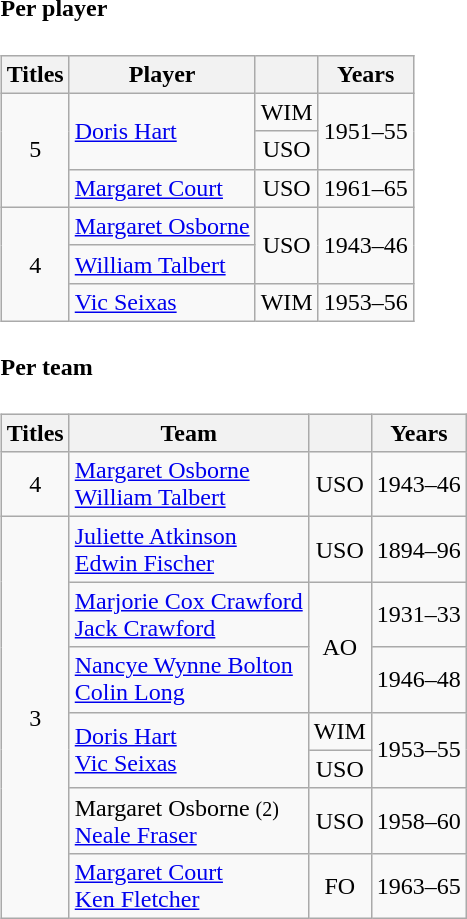<table>
<tr valign=top>
<td><br><h4>Per player</h4><table class="wikitable nowrap" style="text-align:center">
<tr>
<th>Titles</th>
<th>Player</th>
<th></th>
<th>Years</th>
</tr>
<tr>
<td rowspan="3" align="center">5</td>
<td rowspan="2" align=left> <a href='#'>Doris Hart</a></td>
<td>WIM</td>
<td rowspan="2">1951–55</td>
</tr>
<tr>
<td>USO</td>
</tr>
<tr>
<td align=left> <a href='#'>Margaret Court</a></td>
<td>USO</td>
<td>1961–65</td>
</tr>
<tr>
<td rowspan="3" align="center">4</td>
<td align=left> <a href='#'>Margaret Osborne</a></td>
<td rowspan="2">USO</td>
<td rowspan="2">1943–46</td>
</tr>
<tr>
<td align=left> <a href='#'>William Talbert</a></td>
</tr>
<tr>
<td align=left> <a href='#'>Vic Seixas</a></td>
<td>WIM</td>
<td>1953–56</td>
</tr>
</table>
<h4>Per team</h4><table class="wikitable nowrap" style="text-align:center">
<tr>
<th>Titles</th>
<th>Team</th>
<th></th>
<th>Years</th>
</tr>
<tr>
<td align="center">4</td>
<td align=left> <a href='#'>Margaret Osborne</a> <br>  <a href='#'>William Talbert</a></td>
<td>USO</td>
<td>1943–46</td>
</tr>
<tr>
<td rowspan="7" align="center">3</td>
<td align=left> <a href='#'>Juliette Atkinson</a> <br>  <a href='#'>Edwin Fischer</a></td>
<td>USO</td>
<td>1894–96</td>
</tr>
<tr>
<td align=left> <a href='#'>Marjorie Cox Crawford</a> <br>  <a href='#'>Jack Crawford</a></td>
<td rowspan="2">AO</td>
<td>1931–33</td>
</tr>
<tr>
<td align=left> <a href='#'>Nancye Wynne Bolton</a> <br>  <a href='#'>Colin Long</a></td>
<td>1946–48</td>
</tr>
<tr>
<td rowspan="2" align=left> <a href='#'>Doris Hart</a> <br>  <a href='#'>Vic Seixas</a></td>
<td>WIM</td>
<td rowspan="2">1953–55</td>
</tr>
<tr>
<td>USO</td>
</tr>
<tr>
<td align=left> Margaret Osborne <small>(2)</small> <br>  <a href='#'>Neale Fraser</a></td>
<td>USO</td>
<td>1958–60</td>
</tr>
<tr>
<td align=left> <a href='#'>Margaret Court</a> <br>  <a href='#'>Ken Fletcher</a></td>
<td>FO</td>
<td>1963–65</td>
</tr>
</table>
</td>
</tr>
</table>
